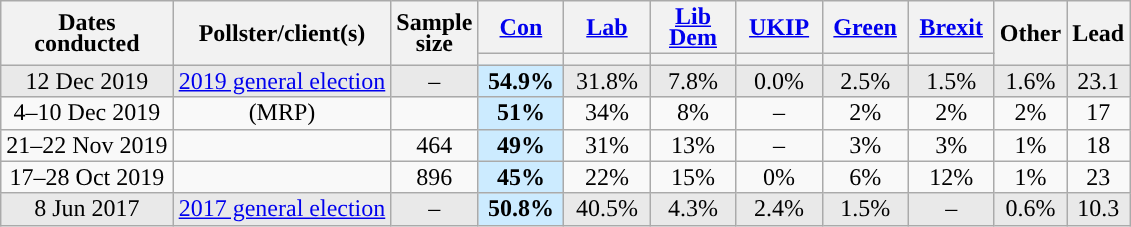<table class="wikitable sortable mw-datatable" style="text-align:center;line-height:14px;">
<tr>
<th rowspan="2">Dates<br>conducted</th>
<th rowspan="2">Pollster/client(s)</th>
<th data-sort-type="number" rowspan="2">Sample<br>size</th>
<th class="unsortable" style="width:50px;"><a href='#'>Con</a></th>
<th class="unsortable" style="width:50px;"><a href='#'>Lab</a></th>
<th class="unsortable" style="width:50px;"><a href='#'>Lib Dem</a></th>
<th class="unsortable" style="width:50px;"><a href='#'>UKIP</a></th>
<th class="unsortable" style="width:50px;"><a href='#'>Green</a></th>
<th class="unsortable" style="width:50px;"><a href='#'>Brexit</a></th>
<th class="unsortable" rowspan="2">Other</th>
<th data-sort-type="number" rowspan="2">Lead</th>
</tr>
<tr>
<th data-sort-type="number" style="background:"></th>
<th data-sort-type="number" style="background:"></th>
<th data-sort-type="number" style="background:"></th>
<th data-sort-type="number" style="background:"></th>
<th data-sort-type="number" style="background:"></th>
<th data-sort-type="number" style="background:"></th>
</tr>
<tr style="background:#E9E9E9;">
<td data-sort-value="2017-06-08">12 Dec 2019</td>
<td><a href='#'>2019 general election</a></td>
<td>–</td>
<td style="background:#CCEBFF;"><strong>54.9%</strong></td>
<td>31.8%</td>
<td>7.8%</td>
<td>0.0%</td>
<td>2.5%</td>
<td>1.5%</td>
<td>1.6%</td>
<td style="background:">23.1</td>
</tr>
<tr>
<td data-sort-value="2019-12-10">4–10 Dec 2019</td>
<td> (MRP)</td>
<td></td>
<td style="background:#CCEBFF;"><strong>51%</strong></td>
<td>34%</td>
<td>8%</td>
<td>–</td>
<td>2%</td>
<td>2%</td>
<td>2%</td>
<td style="background:">17</td>
</tr>
<tr>
<td data-sort-value="2019-11-28">21–22 Nov 2019</td>
<td></td>
<td>464</td>
<td style="background:#CCEBFF;"><strong>49%</strong></td>
<td>31%</td>
<td>13%</td>
<td>–</td>
<td>3%</td>
<td>3%</td>
<td>1%</td>
<td style="background:">18</td>
</tr>
<tr>
<td data-sort-value="2019-10-28">17–28 Oct 2019</td>
<td></td>
<td>896</td>
<td style="background:#CCEBFF;"><strong>45%</strong></td>
<td>22%</td>
<td>15%</td>
<td>0%</td>
<td>6%</td>
<td>12%</td>
<td>1%</td>
<td style="background:">23</td>
</tr>
<tr style="background:#E9E9E9;">
<td data-sort-value="2017-06-08">8 Jun 2017</td>
<td><a href='#'>2017 general election</a></td>
<td>–</td>
<td style="background:#CCEBFF;"><strong>50.8%</strong></td>
<td>40.5%</td>
<td>4.3%</td>
<td>2.4%</td>
<td>1.5%</td>
<td>–</td>
<td>0.6%</td>
<td style="background:">10.3</td>
</tr>
</table>
